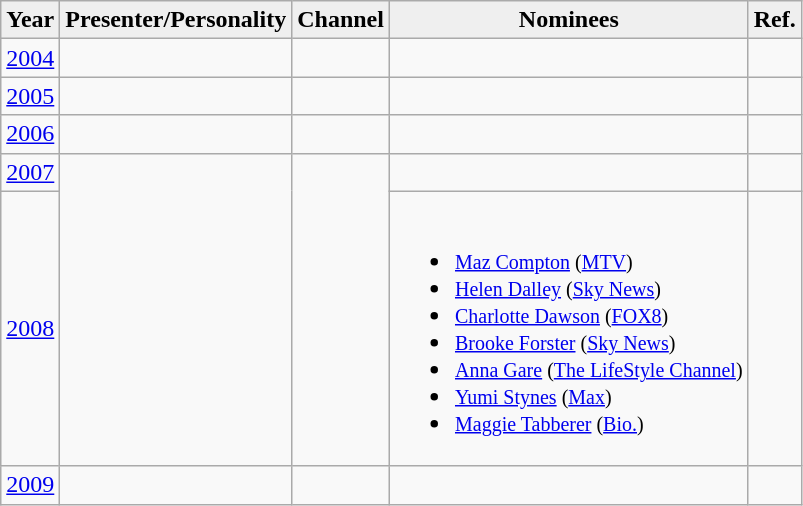<table class="wikitable sortable">
<tr>
<th style="background:#efefef;">Year</th>
<th style="background:#efefef;">Presenter/Personality</th>
<th style="background:#efefef;">Channel</th>
<th style="background:#efefef;" class="unsortable">Nominees</th>
<th style="background:#efefef;" class="unsortable">Ref.</th>
</tr>
<tr>
<td style="text-align:center;"><a href='#'>2004</a></td>
<td></td>
<td></td>
<td></td>
<td style="text-align:center;"></td>
</tr>
<tr>
<td style="text-align:center;"><a href='#'>2005</a></td>
<td></td>
<td></td>
<td></td>
<td style="text-align:center;"></td>
</tr>
<tr>
<td style="text-align:center;"><a href='#'>2006</a></td>
<td></td>
<td></td>
<td></td>
<td style="text-align:center;"></td>
</tr>
<tr>
<td style="text-align:center;"><a href='#'>2007</a></td>
<td rowspan="2"></td>
<td rowspan="2"></td>
<td></td>
<td style="text-align:center;"></td>
</tr>
<tr>
<td style="text-align:center;"><a href='#'>2008</a></td>
<td><br><ul><li><small><a href='#'>Maz Compton</a> (<a href='#'>MTV</a>)</small></li><li><small><a href='#'>Helen Dalley</a> (<a href='#'>Sky News</a>)</small></li><li><small><a href='#'>Charlotte Dawson</a> (<a href='#'>FOX8</a>)</small></li><li><small><a href='#'>Brooke Forster</a> (<a href='#'>Sky News</a>)</small></li><li><small><a href='#'>Anna Gare</a> (<a href='#'>The LifeStyle Channel</a>)</small></li><li><small><a href='#'>Yumi Stynes</a> (<a href='#'>Max</a>)</small></li><li><small><a href='#'>Maggie Tabberer</a> (<a href='#'>Bio.</a>)</small></li></ul></td>
<td style="text-align:center;"></td>
</tr>
<tr>
<td style="text-align:center;"><a href='#'>2009</a></td>
<td></td>
<td></td>
<td></td>
<td style="text-align:center;"></td>
</tr>
</table>
